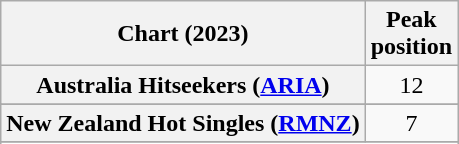<table class="wikitable sortable plainrowheaders" style="text-align:center;">
<tr>
<th scope="col">Chart (2023)</th>
<th scope="col">Peak<br>position</th>
</tr>
<tr>
<th scope="row">Australia Hitseekers (<a href='#'>ARIA</a>)</th>
<td>12</td>
</tr>
<tr>
</tr>
<tr>
</tr>
<tr>
<th scope="row">New Zealand Hot Singles (<a href='#'>RMNZ</a>)</th>
<td>7</td>
</tr>
<tr>
</tr>
<tr>
</tr>
<tr>
</tr>
</table>
